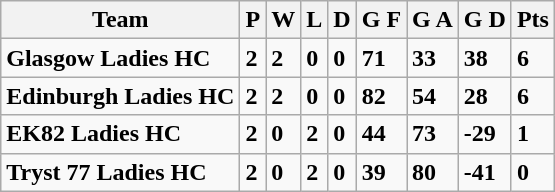<table class="wikitable">
<tr>
<th><strong>Team</strong></th>
<th><strong>P</strong></th>
<th><strong>W</strong></th>
<th><strong>L</strong></th>
<th><strong>D</strong></th>
<th><strong>G F</strong></th>
<th><strong>G A</strong></th>
<th><strong>G D</strong></th>
<th><strong>Pts</strong></th>
</tr>
<tr>
<td><strong>Glasgow Ladies HC</strong></td>
<td><strong>2</strong></td>
<td><strong>2</strong></td>
<td><strong>0</strong></td>
<td><strong>0</strong></td>
<td><strong>71</strong></td>
<td><strong>33</strong></td>
<td><strong>38</strong></td>
<td><strong>6</strong></td>
</tr>
<tr>
<td><strong>Edinburgh Ladies HC</strong></td>
<td><strong>2</strong></td>
<td><strong>2</strong></td>
<td><strong>0</strong></td>
<td><strong>0</strong></td>
<td><strong>82</strong></td>
<td><strong>54</strong></td>
<td><strong>28</strong></td>
<td><strong>6</strong></td>
</tr>
<tr>
<td><strong>EK82 Ladies HC</strong></td>
<td><strong>2</strong></td>
<td><strong>0</strong></td>
<td><strong>2</strong></td>
<td><strong>0</strong></td>
<td><strong>44</strong></td>
<td><strong>73</strong></td>
<td><strong>-29</strong></td>
<td><strong>1</strong></td>
</tr>
<tr>
<td><strong>Tryst 77 Ladies HC</strong></td>
<td><strong>2</strong></td>
<td><strong>0</strong></td>
<td><strong>2</strong></td>
<td><strong>0</strong></td>
<td><strong>39</strong></td>
<td><strong>80</strong></td>
<td><strong>-41</strong></td>
<td><strong>0</strong></td>
</tr>
</table>
